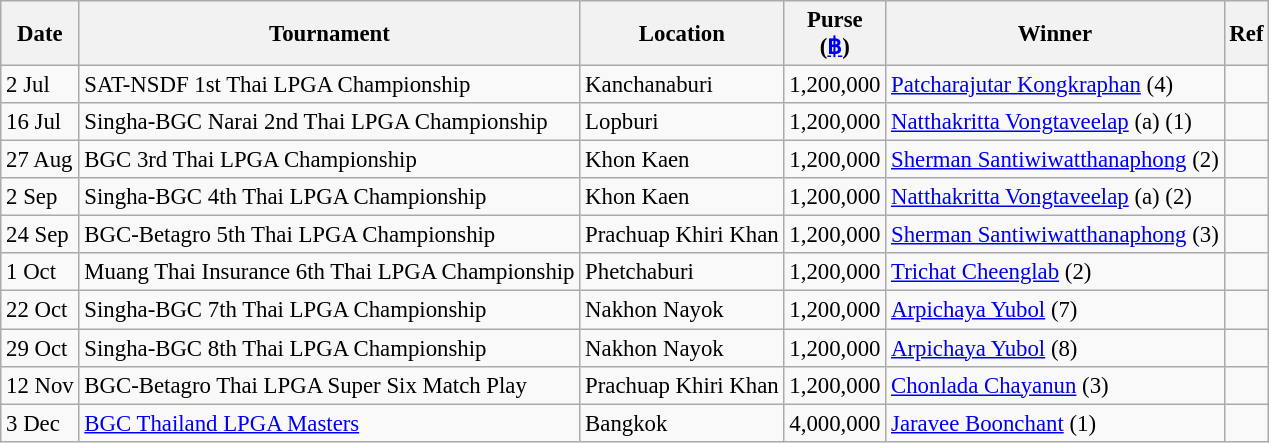<table class="wikitable" style="font-size:95%;">
<tr>
<th>Date</th>
<th>Tournament</th>
<th>Location</th>
<th>Purse<br>(<a href='#'>฿</a>)</th>
<th>Winner</th>
<th>Ref</th>
</tr>
<tr>
<td>2 Jul</td>
<td>SAT-NSDF 1st Thai LPGA Championship</td>
<td>Kanchanaburi</td>
<td>1,200,000</td>
<td> <a href='#'>Patcharajutar Kongkraphan</a> (4)</td>
<td></td>
</tr>
<tr>
<td>16 Jul</td>
<td>Singha-BGC Narai 2nd Thai LPGA Championship</td>
<td>Lopburi</td>
<td>1,200,000</td>
<td> <a href='#'>Natthakritta Vongtaveelap</a> (a) (1)</td>
<td></td>
</tr>
<tr>
<td>27 Aug</td>
<td>BGC 3rd Thai LPGA Championship</td>
<td>Khon Kaen</td>
<td>1,200,000</td>
<td> <a href='#'>Sherman Santiwiwatthanaphong</a> (2)</td>
<td></td>
</tr>
<tr>
<td>2 Sep</td>
<td>Singha-BGC 4th Thai LPGA Championship</td>
<td>Khon Kaen</td>
<td>1,200,000</td>
<td> <a href='#'>Natthakritta Vongtaveelap</a> (a) (2)</td>
<td></td>
</tr>
<tr>
<td>24 Sep</td>
<td>BGC-Betagro 5th Thai LPGA Championship</td>
<td>Prachuap Khiri Khan</td>
<td>1,200,000</td>
<td> <a href='#'>Sherman Santiwiwatthanaphong</a> (3)</td>
<td></td>
</tr>
<tr>
<td>1 Oct</td>
<td>Muang Thai Insurance 6th Thai LPGA Championship</td>
<td>Phetchaburi</td>
<td>1,200,000</td>
<td> <a href='#'>Trichat Cheenglab</a> (2)</td>
<td></td>
</tr>
<tr>
<td>22 Oct</td>
<td>Singha-BGC 7th Thai LPGA Championship</td>
<td>Nakhon Nayok</td>
<td>1,200,000</td>
<td> <a href='#'>Arpichaya Yubol</a> (7)</td>
<td></td>
</tr>
<tr>
<td>29 Oct</td>
<td>Singha-BGC 8th Thai LPGA Championship</td>
<td>Nakhon Nayok</td>
<td>1,200,000</td>
<td> <a href='#'>Arpichaya Yubol</a> (8)</td>
<td></td>
</tr>
<tr>
<td>12 Nov</td>
<td>BGC-Betagro Thai LPGA Super Six Match Play</td>
<td>Prachuap Khiri Khan</td>
<td>1,200,000</td>
<td> <a href='#'>Chonlada Chayanun</a> (3)</td>
<td></td>
</tr>
<tr>
<td>3 Dec</td>
<td><a href='#'>BGC Thailand LPGA Masters</a></td>
<td>Bangkok</td>
<td>4,000,000</td>
<td> <a href='#'>Jaravee Boonchant</a> (1)</td>
<td></td>
</tr>
</table>
